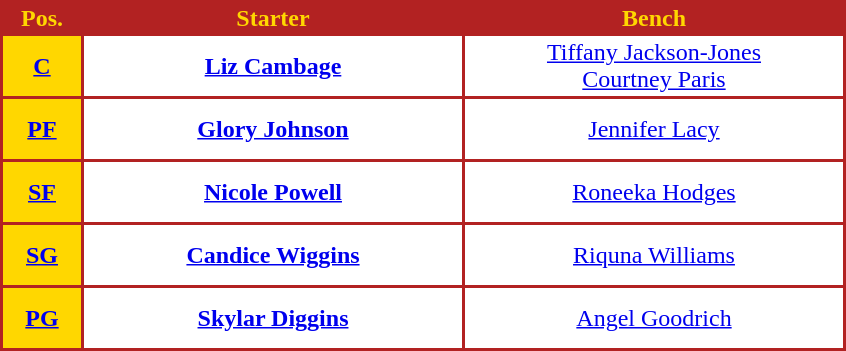<table style="text-align: center; background:#B22222; color:#ffd700">
<tr>
<th width="50">Pos.</th>
<th width="250">Starter</th>
<th width="250">Bench</th>
</tr>
<tr style="height:40px; background:white; color:#092C57">
<th style="background:#ffd700"><a href='#'><span>C</span></a></th>
<td><strong><a href='#'>Liz Cambage</a></strong></td>
<td><a href='#'>Tiffany Jackson-Jones</a><br><a href='#'>Courtney Paris</a></td>
</tr>
<tr style="height:40px; background:white; color:#092C57">
<th style="background:#ffd700"><a href='#'><span>PF</span></a></th>
<td><strong><a href='#'>Glory Johnson</a></strong></td>
<td><a href='#'>Jennifer Lacy</a></td>
</tr>
<tr style="height:40px; background:white; color:#092C57">
<th style="background:#ffd700"><a href='#'><span>SF</span></a></th>
<td><strong><a href='#'>Nicole Powell</a></strong></td>
<td><a href='#'>Roneeka Hodges</a></td>
</tr>
<tr style="height:40px; background:white; color:#092C57">
<th style="background:#ffd700"><a href='#'><span>SG</span></a></th>
<td><strong><a href='#'>Candice Wiggins</a></strong></td>
<td><a href='#'>Riquna Williams</a></td>
</tr>
<tr style="height:40px; background:white; color:#092C57">
<th style="background:#ffd700"><a href='#'><span>PG</span></a></th>
<td><strong><a href='#'>Skylar Diggins</a></strong></td>
<td><a href='#'>Angel Goodrich</a></td>
</tr>
</table>
